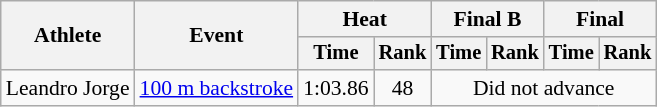<table class=wikitable style="font-size:90%">
<tr>
<th rowspan="2">Athlete</th>
<th rowspan="2">Event</th>
<th colspan="2">Heat</th>
<th colspan="2">Final B</th>
<th colspan="2">Final</th>
</tr>
<tr style="font-size:95%">
<th>Time</th>
<th>Rank</th>
<th>Time</th>
<th>Rank</th>
<th>Time</th>
<th>Rank</th>
</tr>
<tr align=center>
<td>Leandro Jorge</td>
<td><a href='#'>100 m backstroke</a></td>
<td align=center>1:03.86</td>
<td align=center>48</td>
<td colspan=4 align=center>Did not advance</td>
</tr>
</table>
